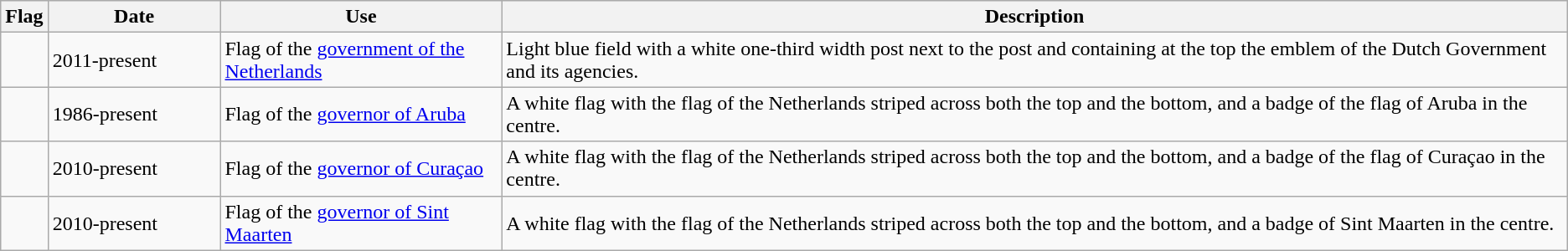<table class="wikitable">
<tr style="background:#efefef;">
<th>Flag</th>
<th style="width:150px;">Date</th>
<th style="width:250px;">Use</th>
<th style="width:1024px;">Description</th>
</tr>
<tr>
<td></td>
<td>2011-present</td>
<td>Flag of the <a href='#'>government of the Netherlands</a></td>
<td>Light blue field with a white one-third width post next to the post and containing at the top the emblem of the Dutch Government and its agencies.</td>
</tr>
<tr>
<td></td>
<td>1986-present</td>
<td>Flag of the <a href='#'>governor of Aruba</a></td>
<td>A white flag with the flag of the Netherlands striped across both the top and the bottom, and a badge of the flag of Aruba in the centre.</td>
</tr>
<tr>
<td></td>
<td>2010-present</td>
<td>Flag of the <a href='#'>governor of Curaçao</a></td>
<td>A white flag with the flag of the Netherlands striped across both the top and the bottom, and a badge of the flag of Curaçao in the centre.</td>
</tr>
<tr>
<td></td>
<td>2010-present</td>
<td>Flag of the <a href='#'>governor of Sint Maarten</a></td>
<td>A white flag with the flag of the Netherlands striped across both the top and the bottom, and a badge of Sint Maarten in the centre.</td>
</tr>
</table>
